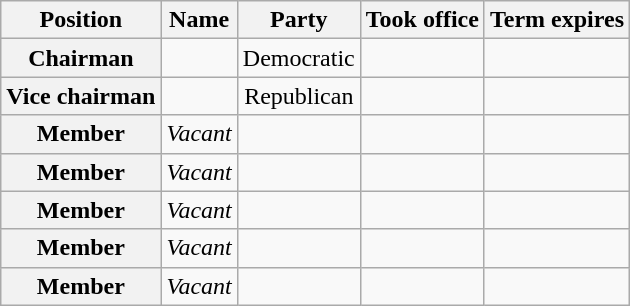<table class="wikitable sortable plainrowheaders" style="text-align:center">
<tr>
<th scope="col">Position</th>
<th scope="col">Name</th>
<th scope="col">Party</th>
<th scope="col">Took office</th>
<th scope="col">Term expires</th>
</tr>
<tr>
<th>Chairman</th>
<td></td>
<td>Democratic</td>
<td></td>
<td></td>
</tr>
<tr>
<th>Vice chairman</th>
<td></td>
<td>Republican</td>
<td></td>
<td></td>
</tr>
<tr>
<th>Member</th>
<td><em>Vacant</em></td>
<td></td>
<td></td>
<td></td>
</tr>
<tr>
<th>Member</th>
<td><em>Vacant</em></td>
<td></td>
<td></td>
<td></td>
</tr>
<tr>
<th>Member</th>
<td><em>Vacant</em></td>
<td></td>
<td></td>
<td></td>
</tr>
<tr>
<th>Member</th>
<td><em>Vacant</em></td>
<td></td>
<td></td>
<td></td>
</tr>
<tr>
<th>Member</th>
<td><em>Vacant</em></td>
<td></td>
<td></td>
<td></td>
</tr>
</table>
